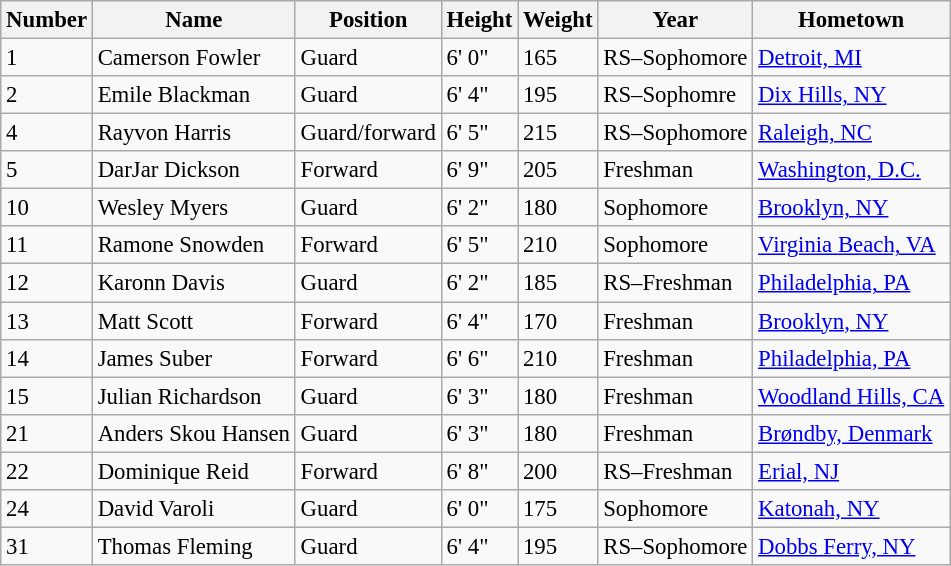<table class="wikitable sortable" style="font-size: 95%;">
<tr>
<th>Number</th>
<th>Name</th>
<th>Position</th>
<th>Height</th>
<th>Weight</th>
<th>Year</th>
<th>Hometown</th>
</tr>
<tr>
<td>1</td>
<td>Camerson Fowler</td>
<td>Guard</td>
<td>6' 0"</td>
<td>165</td>
<td>RS–Sophomore</td>
<td><a href='#'>Detroit, MI</a></td>
</tr>
<tr>
<td>2</td>
<td>Emile Blackman</td>
<td>Guard</td>
<td>6' 4"</td>
<td>195</td>
<td>RS–Sophomre</td>
<td><a href='#'>Dix Hills, NY</a></td>
</tr>
<tr>
<td>4</td>
<td>Rayvon Harris</td>
<td>Guard/forward</td>
<td>6' 5"</td>
<td>215</td>
<td>RS–Sophomore</td>
<td><a href='#'>Raleigh, NC</a></td>
</tr>
<tr>
<td>5</td>
<td>DarJar Dickson</td>
<td>Forward</td>
<td>6' 9"</td>
<td>205</td>
<td>Freshman</td>
<td><a href='#'>Washington, D.C.</a></td>
</tr>
<tr>
<td>10</td>
<td>Wesley Myers</td>
<td>Guard</td>
<td>6' 2"</td>
<td>180</td>
<td>Sophomore</td>
<td><a href='#'>Brooklyn, NY</a></td>
</tr>
<tr>
<td>11</td>
<td>Ramone Snowden</td>
<td>Forward</td>
<td>6' 5"</td>
<td>210</td>
<td>Sophomore</td>
<td><a href='#'>Virginia Beach, VA</a></td>
</tr>
<tr>
<td>12</td>
<td>Karonn Davis</td>
<td>Guard</td>
<td>6' 2"</td>
<td>185</td>
<td>RS–Freshman</td>
<td><a href='#'>Philadelphia, PA</a></td>
</tr>
<tr>
<td>13</td>
<td>Matt Scott</td>
<td>Forward</td>
<td>6' 4"</td>
<td>170</td>
<td>Freshman</td>
<td><a href='#'>Brooklyn, NY</a></td>
</tr>
<tr>
<td>14</td>
<td>James Suber</td>
<td>Forward</td>
<td>6' 6"</td>
<td>210</td>
<td>Freshman</td>
<td><a href='#'>Philadelphia, PA</a></td>
</tr>
<tr>
<td>15</td>
<td>Julian Richardson</td>
<td>Guard</td>
<td>6' 3"</td>
<td>180</td>
<td>Freshman</td>
<td><a href='#'>Woodland Hills, CA</a></td>
</tr>
<tr>
<td>21</td>
<td>Anders Skou Hansen</td>
<td>Guard</td>
<td>6' 3"</td>
<td>180</td>
<td>Freshman</td>
<td><a href='#'>Brøndby, Denmark</a></td>
</tr>
<tr>
<td>22</td>
<td>Dominique Reid</td>
<td>Forward</td>
<td>6' 8"</td>
<td>200</td>
<td>RS–Freshman</td>
<td><a href='#'>Erial, NJ</a></td>
</tr>
<tr>
<td>24</td>
<td>David Varoli</td>
<td>Guard</td>
<td>6' 0"</td>
<td>175</td>
<td>Sophomore</td>
<td><a href='#'>Katonah, NY</a></td>
</tr>
<tr>
<td>31</td>
<td>Thomas Fleming</td>
<td>Guard</td>
<td>6' 4"</td>
<td>195</td>
<td>RS–Sophomore</td>
<td><a href='#'>Dobbs Ferry, NY</a></td>
</tr>
</table>
